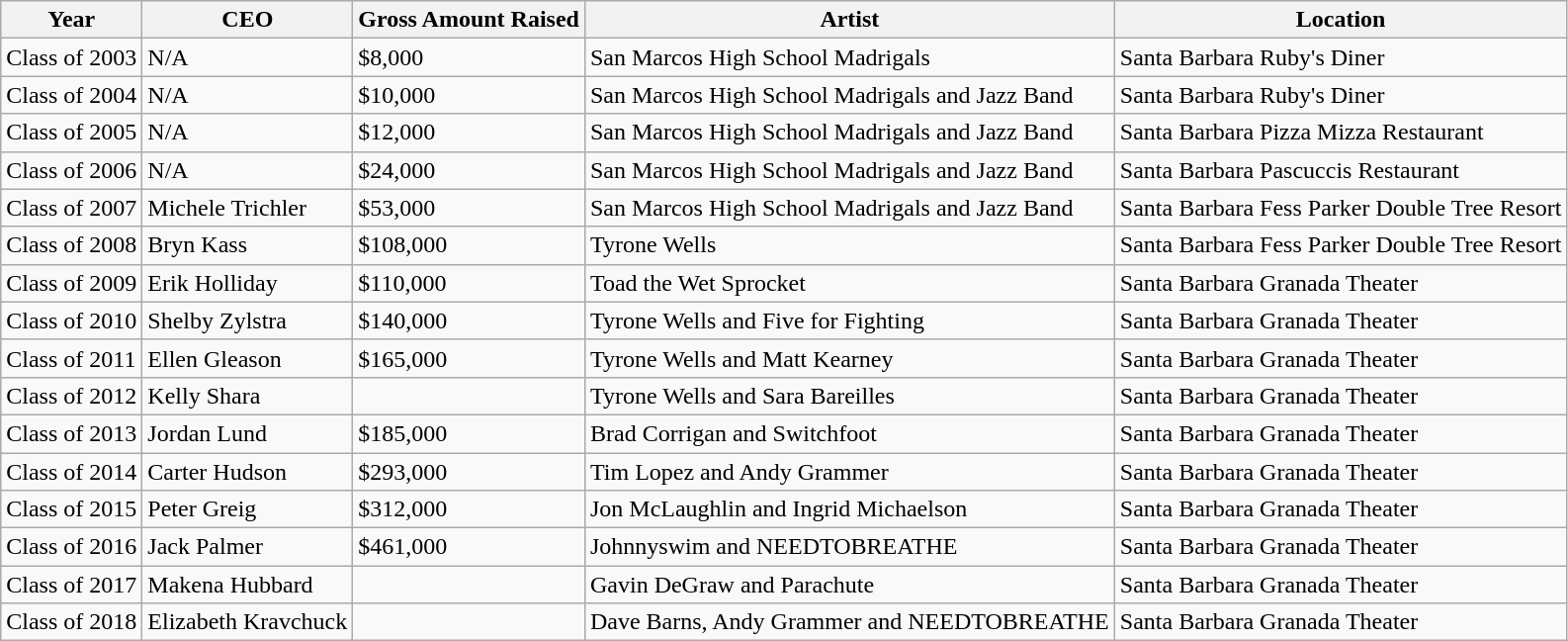<table class="wikitable">
<tr>
<th>Year</th>
<th>CEO</th>
<th>Gross Amount Raised</th>
<th>Artist</th>
<th>Location</th>
</tr>
<tr>
<td>Class of 2003</td>
<td>N/A</td>
<td>$8,000</td>
<td>San Marcos High School Madrigals</td>
<td>Santa Barbara Ruby's Diner</td>
</tr>
<tr>
<td>Class of 2004</td>
<td>N/A</td>
<td>$10,000</td>
<td>San Marcos High School Madrigals and Jazz Band</td>
<td>Santa Barbara Ruby's Diner</td>
</tr>
<tr>
<td>Class of 2005</td>
<td>N/A</td>
<td>$12,000</td>
<td>San Marcos High School Madrigals and Jazz Band</td>
<td>Santa Barbara Pizza Mizza Restaurant</td>
</tr>
<tr>
<td>Class of 2006</td>
<td>N/A</td>
<td>$24,000</td>
<td>San Marcos High School Madrigals and Jazz Band</td>
<td>Santa Barbara Pascuccis Restaurant</td>
</tr>
<tr>
<td>Class of 2007</td>
<td>Michele Trichler</td>
<td>$53,000</td>
<td>San Marcos High School Madrigals and Jazz Band</td>
<td>Santa Barbara Fess Parker Double Tree Resort</td>
</tr>
<tr>
<td>Class of 2008</td>
<td>Bryn Kass</td>
<td>$108,000</td>
<td>Tyrone Wells</td>
<td>Santa Barbara Fess Parker Double Tree Resort</td>
</tr>
<tr>
<td>Class of 2009</td>
<td>Erik Holliday</td>
<td>$110,000</td>
<td>Toad the Wet Sprocket</td>
<td>Santa Barbara Granada Theater</td>
</tr>
<tr>
<td>Class of 2010</td>
<td>Shelby Zylstra</td>
<td>$140,000</td>
<td>Tyrone Wells and Five for Fighting</td>
<td>Santa Barbara Granada Theater</td>
</tr>
<tr>
<td>Class of 2011</td>
<td>Ellen Gleason</td>
<td>$165,000</td>
<td>Tyrone Wells and Matt Kearney</td>
<td>Santa Barbara Granada Theater</td>
</tr>
<tr>
<td>Class of 2012</td>
<td>Kelly Shara</td>
<td></td>
<td>Tyrone Wells and Sara Bareilles</td>
<td>Santa Barbara Granada Theater</td>
</tr>
<tr>
<td>Class of 2013</td>
<td>Jordan Lund</td>
<td>$185,000</td>
<td>Brad Corrigan and Switchfoot</td>
<td>Santa Barbara Granada Theater</td>
</tr>
<tr>
<td>Class of 2014</td>
<td>Carter Hudson</td>
<td>$293,000</td>
<td>Tim Lopez and Andy Grammer</td>
<td>Santa Barbara Granada Theater</td>
</tr>
<tr>
<td>Class of 2015</td>
<td>Peter Greig</td>
<td>$312,000</td>
<td>Jon McLaughlin and Ingrid Michaelson</td>
<td>Santa Barbara Granada Theater</td>
</tr>
<tr>
<td>Class of 2016</td>
<td>Jack Palmer</td>
<td>$461,000</td>
<td>Johnnyswim and NEEDTOBREATHE</td>
<td>Santa Barbara Granada Theater</td>
</tr>
<tr>
<td>Class of 2017</td>
<td>Makena Hubbard</td>
<td></td>
<td>Gavin DeGraw and Parachute</td>
<td>Santa Barbara Granada Theater</td>
</tr>
<tr>
<td>Class of 2018</td>
<td>Elizabeth Kravchuck</td>
<td></td>
<td>Dave Barns, Andy Grammer  and NEEDTOBREATHE</td>
<td>Santa Barbara Granada Theater</td>
</tr>
</table>
